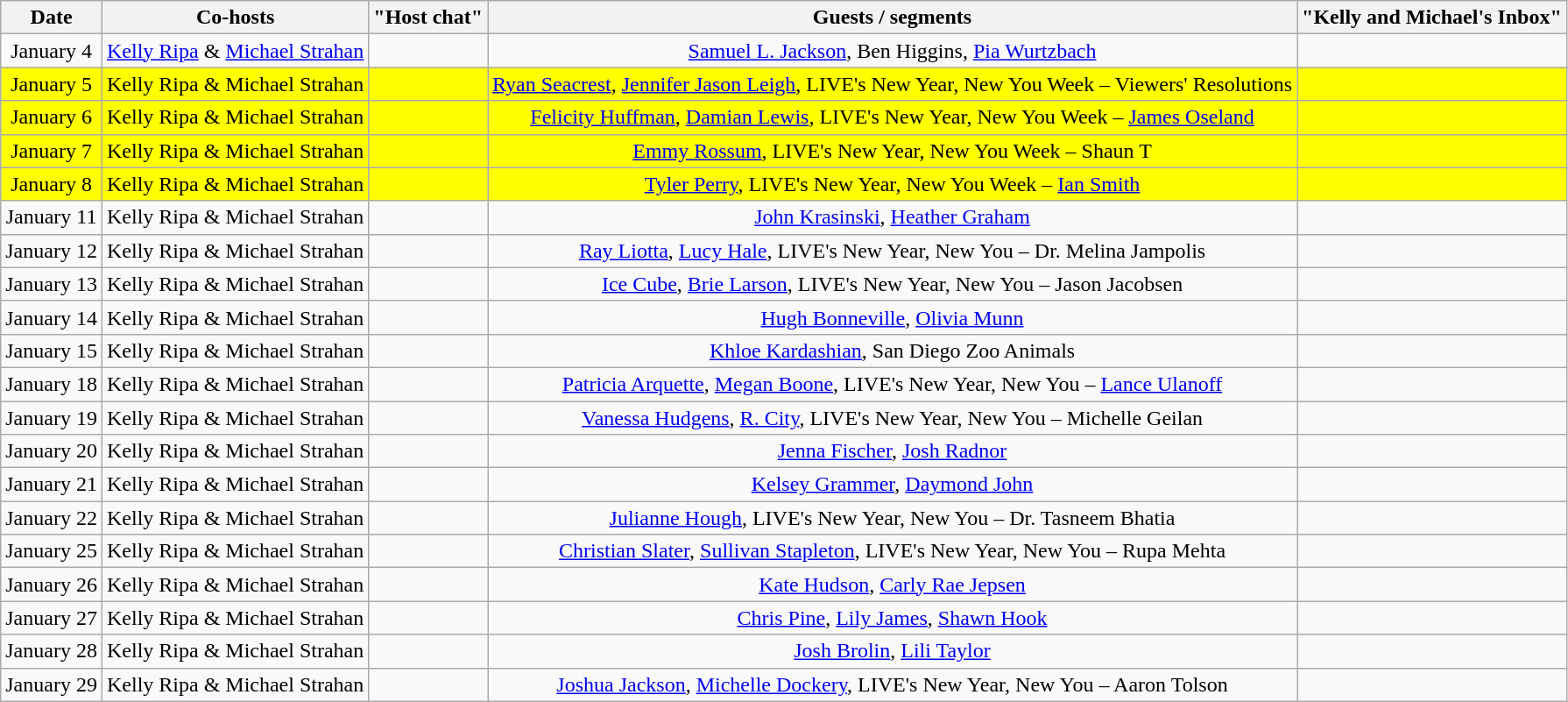<table class="wikitable sortable" style="text-align:center;">
<tr>
<th>Date</th>
<th>Co-hosts</th>
<th>"Host chat"</th>
<th>Guests / segments</th>
<th>"Kelly and Michael's Inbox"</th>
</tr>
<tr>
<td>January 4</td>
<td><a href='#'>Kelly Ripa</a> & <a href='#'>Michael Strahan</a></td>
<td></td>
<td><a href='#'>Samuel L. Jackson</a>, Ben Higgins, <a href='#'>Pia Wurtzbach</a></td>
<td></td>
</tr>
<tr style="background:yellow;">
<td>January 5</td>
<td>Kelly Ripa & Michael Strahan</td>
<td></td>
<td><a href='#'>Ryan Seacrest</a>, <a href='#'>Jennifer Jason Leigh</a>, LIVE's New Year, New You Week – Viewers' Resolutions</td>
<td></td>
</tr>
<tr style="background:yellow;">
<td>January 6</td>
<td>Kelly Ripa & Michael Strahan</td>
<td></td>
<td><a href='#'>Felicity Huffman</a>, <a href='#'>Damian Lewis</a>, LIVE's New Year, New You Week – <a href='#'>James Oseland</a></td>
<td></td>
</tr>
<tr style="background:yellow;">
<td>January 7</td>
<td>Kelly Ripa & Michael Strahan</td>
<td></td>
<td><a href='#'>Emmy Rossum</a>, LIVE's New Year, New You Week – Shaun T</td>
<td></td>
</tr>
<tr style="background:yellow;">
<td>January 8</td>
<td>Kelly Ripa & Michael Strahan</td>
<td></td>
<td><a href='#'>Tyler Perry</a>, LIVE's New Year, New You Week – <a href='#'>Ian Smith</a></td>
<td></td>
</tr>
<tr>
<td>January 11</td>
<td>Kelly Ripa & Michael Strahan</td>
<td></td>
<td><a href='#'>John Krasinski</a>, <a href='#'>Heather Graham</a></td>
<td></td>
</tr>
<tr>
<td>January 12</td>
<td>Kelly Ripa & Michael Strahan</td>
<td></td>
<td><a href='#'>Ray Liotta</a>, <a href='#'>Lucy Hale</a>, LIVE's New Year, New You – Dr. Melina Jampolis</td>
<td></td>
</tr>
<tr>
<td>January 13</td>
<td>Kelly Ripa & Michael Strahan</td>
<td></td>
<td><a href='#'>Ice Cube</a>, <a href='#'>Brie Larson</a>, LIVE's New Year, New You – Jason Jacobsen</td>
<td></td>
</tr>
<tr>
<td>January 14</td>
<td>Kelly Ripa & Michael Strahan</td>
<td></td>
<td><a href='#'>Hugh Bonneville</a>, <a href='#'>Olivia Munn</a></td>
<td></td>
</tr>
<tr>
<td>January 15</td>
<td>Kelly Ripa & Michael Strahan</td>
<td></td>
<td><a href='#'>Khloe Kardashian</a>, San Diego Zoo Animals</td>
<td></td>
</tr>
<tr>
<td>January 18</td>
<td>Kelly Ripa & Michael Strahan</td>
<td></td>
<td><a href='#'>Patricia Arquette</a>, <a href='#'>Megan Boone</a>, LIVE's New Year, New You – <a href='#'>Lance Ulanoff</a></td>
<td></td>
</tr>
<tr>
<td>January 19</td>
<td>Kelly Ripa & Michael Strahan</td>
<td></td>
<td><a href='#'>Vanessa Hudgens</a>, <a href='#'>R. City</a>, LIVE's New Year, New You – Michelle Geilan</td>
<td></td>
</tr>
<tr>
<td>January 20</td>
<td>Kelly Ripa & Michael Strahan</td>
<td></td>
<td><a href='#'>Jenna Fischer</a>, <a href='#'>Josh Radnor</a></td>
<td></td>
</tr>
<tr>
<td>January 21</td>
<td>Kelly Ripa & Michael Strahan</td>
<td></td>
<td><a href='#'>Kelsey Grammer</a>, <a href='#'>Daymond John</a></td>
<td></td>
</tr>
<tr>
<td>January 22</td>
<td>Kelly Ripa & Michael Strahan</td>
<td></td>
<td><a href='#'>Julianne Hough</a>, LIVE's New Year, New You – Dr. Tasneem Bhatia</td>
<td></td>
</tr>
<tr>
<td>January 25</td>
<td>Kelly Ripa & Michael Strahan</td>
<td></td>
<td><a href='#'>Christian Slater</a>, <a href='#'>Sullivan Stapleton</a>, LIVE's New Year, New You – Rupa Mehta</td>
<td></td>
</tr>
<tr>
<td>January 26</td>
<td>Kelly Ripa & Michael Strahan</td>
<td></td>
<td><a href='#'>Kate Hudson</a>, <a href='#'>Carly Rae Jepsen</a></td>
<td></td>
</tr>
<tr>
<td>January 27</td>
<td>Kelly Ripa & Michael Strahan</td>
<td></td>
<td><a href='#'>Chris Pine</a>, <a href='#'>Lily James</a>, <a href='#'>Shawn Hook</a></td>
<td></td>
</tr>
<tr>
<td>January 28</td>
<td>Kelly Ripa & Michael Strahan</td>
<td></td>
<td><a href='#'>Josh Brolin</a>, <a href='#'>Lili Taylor</a></td>
<td></td>
</tr>
<tr>
<td>January 29</td>
<td>Kelly Ripa & Michael Strahan</td>
<td></td>
<td><a href='#'>Joshua Jackson</a>, <a href='#'>Michelle Dockery</a>, LIVE's New Year, New You – Aaron Tolson</td>
<td></td>
</tr>
</table>
